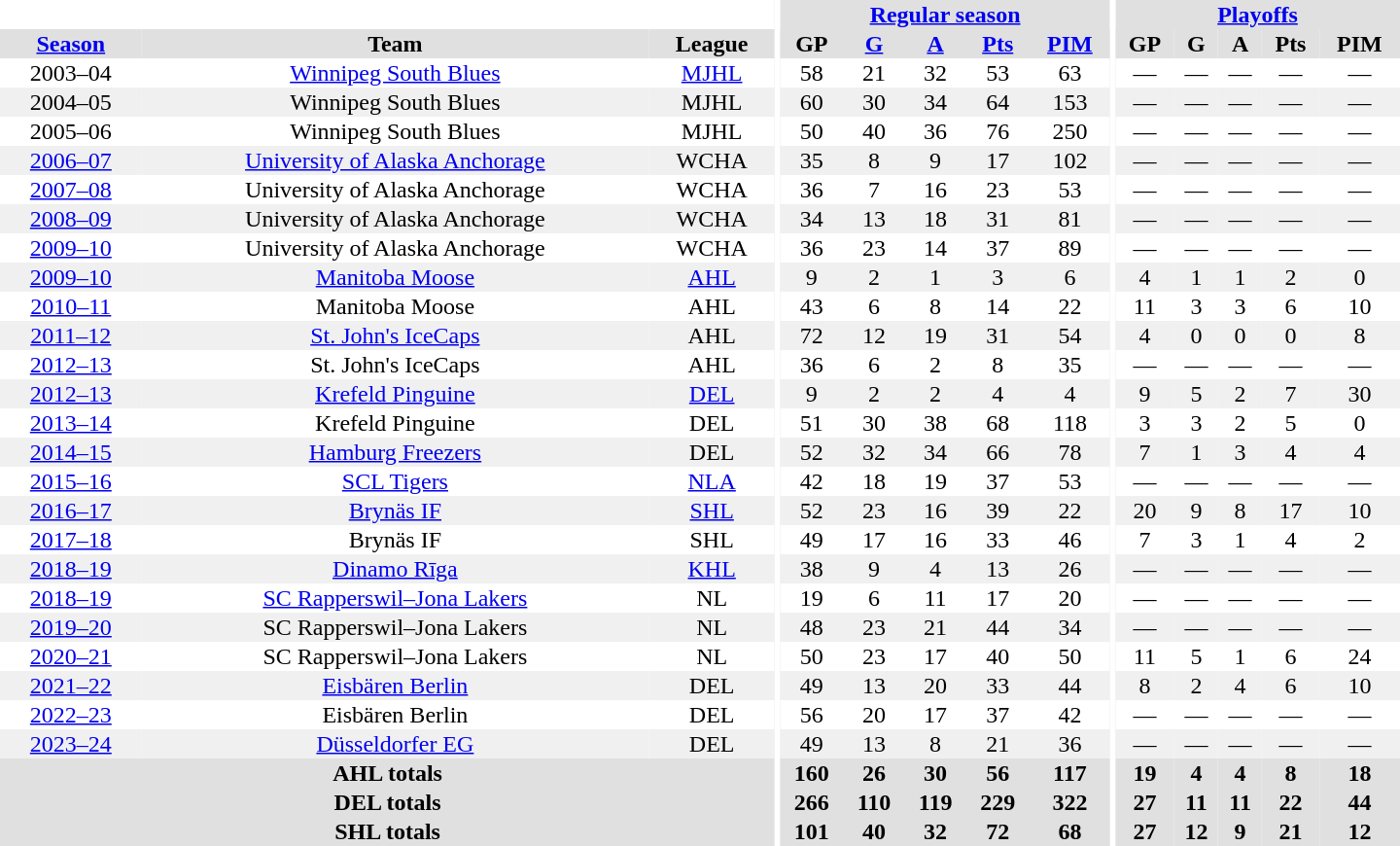<table border="0" cellpadding="1" cellspacing="0" style="text-align:center; width:60em">
<tr bgcolor="#e0e0e0">
<th colspan="3" bgcolor="#ffffff"></th>
<th rowspan="99" bgcolor="#ffffff"></th>
<th colspan="5"><a href='#'>Regular season</a></th>
<th rowspan="99" bgcolor="#ffffff"></th>
<th colspan="5"><a href='#'>Playoffs</a></th>
</tr>
<tr bgcolor="#e0e0e0">
<th><a href='#'>Season</a></th>
<th>Team</th>
<th>League</th>
<th>GP</th>
<th><a href='#'>G</a></th>
<th><a href='#'>A</a></th>
<th><a href='#'>Pts</a></th>
<th><a href='#'>PIM</a></th>
<th>GP</th>
<th>G</th>
<th>A</th>
<th>Pts</th>
<th>PIM</th>
</tr>
<tr>
<td>2003–04</td>
<td><a href='#'>Winnipeg South Blues</a></td>
<td><a href='#'>MJHL</a></td>
<td>58</td>
<td>21</td>
<td>32</td>
<td>53</td>
<td>63</td>
<td>—</td>
<td>—</td>
<td>—</td>
<td>—</td>
<td>—</td>
</tr>
<tr style="background:#f0f0f0;">
<td>2004–05</td>
<td>Winnipeg South Blues</td>
<td>MJHL</td>
<td>60</td>
<td>30</td>
<td>34</td>
<td>64</td>
<td>153</td>
<td>—</td>
<td>—</td>
<td>—</td>
<td>—</td>
<td>—</td>
</tr>
<tr>
<td>2005–06</td>
<td>Winnipeg South Blues</td>
<td>MJHL</td>
<td>50</td>
<td>40</td>
<td>36</td>
<td>76</td>
<td>250</td>
<td>—</td>
<td>—</td>
<td>—</td>
<td>—</td>
<td>—</td>
</tr>
<tr style="background:#f0f0f0;">
<td><a href='#'>2006–07</a></td>
<td><a href='#'>University of Alaska Anchorage</a></td>
<td>WCHA</td>
<td>35</td>
<td>8</td>
<td>9</td>
<td>17</td>
<td>102</td>
<td>—</td>
<td>—</td>
<td>—</td>
<td>—</td>
<td>—</td>
</tr>
<tr>
<td><a href='#'>2007–08</a></td>
<td>University of Alaska Anchorage</td>
<td>WCHA</td>
<td>36</td>
<td>7</td>
<td>16</td>
<td>23</td>
<td>53</td>
<td>—</td>
<td>—</td>
<td>—</td>
<td>—</td>
<td>—</td>
</tr>
<tr style="background:#f0f0f0;">
<td><a href='#'>2008–09</a></td>
<td>University of Alaska Anchorage</td>
<td>WCHA</td>
<td>34</td>
<td>13</td>
<td>18</td>
<td>31</td>
<td>81</td>
<td>—</td>
<td>—</td>
<td>—</td>
<td>—</td>
<td>—</td>
</tr>
<tr>
<td><a href='#'>2009–10</a></td>
<td>University of Alaska Anchorage</td>
<td>WCHA</td>
<td>36</td>
<td>23</td>
<td>14</td>
<td>37</td>
<td>89</td>
<td>—</td>
<td>—</td>
<td>—</td>
<td>—</td>
<td>—</td>
</tr>
<tr style="background:#f0f0f0;">
<td><a href='#'>2009–10</a></td>
<td><a href='#'>Manitoba Moose</a></td>
<td><a href='#'>AHL</a></td>
<td>9</td>
<td>2</td>
<td>1</td>
<td>3</td>
<td>6</td>
<td>4</td>
<td>1</td>
<td>1</td>
<td>2</td>
<td>0</td>
</tr>
<tr>
<td><a href='#'>2010–11</a></td>
<td>Manitoba Moose</td>
<td>AHL</td>
<td>43</td>
<td>6</td>
<td>8</td>
<td>14</td>
<td>22</td>
<td>11</td>
<td>3</td>
<td>3</td>
<td>6</td>
<td>10</td>
</tr>
<tr style="background:#f0f0f0;">
<td><a href='#'>2011–12</a></td>
<td><a href='#'>St. John's IceCaps</a></td>
<td>AHL</td>
<td>72</td>
<td>12</td>
<td>19</td>
<td>31</td>
<td>54</td>
<td>4</td>
<td>0</td>
<td>0</td>
<td>0</td>
<td>8</td>
</tr>
<tr>
<td><a href='#'>2012–13</a></td>
<td>St. John's IceCaps</td>
<td>AHL</td>
<td>36</td>
<td>6</td>
<td>2</td>
<td>8</td>
<td>35</td>
<td>—</td>
<td>—</td>
<td>—</td>
<td>—</td>
<td>—</td>
</tr>
<tr style="background:#f0f0f0;">
<td><a href='#'>2012–13</a></td>
<td><a href='#'>Krefeld Pinguine</a></td>
<td><a href='#'>DEL</a></td>
<td>9</td>
<td>2</td>
<td>2</td>
<td>4</td>
<td>4</td>
<td>9</td>
<td>5</td>
<td>2</td>
<td>7</td>
<td>30</td>
</tr>
<tr>
<td><a href='#'>2013–14</a></td>
<td>Krefeld Pinguine</td>
<td>DEL</td>
<td>51</td>
<td>30</td>
<td>38</td>
<td>68</td>
<td>118</td>
<td>3</td>
<td>3</td>
<td>2</td>
<td>5</td>
<td>0</td>
</tr>
<tr style="background:#f0f0f0;">
<td><a href='#'>2014–15</a></td>
<td><a href='#'>Hamburg Freezers</a></td>
<td>DEL</td>
<td>52</td>
<td>32</td>
<td>34</td>
<td>66</td>
<td>78</td>
<td>7</td>
<td>1</td>
<td>3</td>
<td>4</td>
<td>4</td>
</tr>
<tr>
<td><a href='#'>2015–16</a></td>
<td><a href='#'>SCL Tigers</a></td>
<td><a href='#'>NLA</a></td>
<td>42</td>
<td>18</td>
<td>19</td>
<td>37</td>
<td>53</td>
<td>—</td>
<td>—</td>
<td>—</td>
<td>—</td>
<td>—</td>
</tr>
<tr style="background:#f0f0f0;">
<td><a href='#'>2016–17</a></td>
<td><a href='#'>Brynäs IF</a></td>
<td><a href='#'>SHL</a></td>
<td>52</td>
<td>23</td>
<td>16</td>
<td>39</td>
<td>22</td>
<td>20</td>
<td>9</td>
<td>8</td>
<td>17</td>
<td>10</td>
</tr>
<tr>
<td><a href='#'>2017–18</a></td>
<td>Brynäs IF</td>
<td>SHL</td>
<td>49</td>
<td>17</td>
<td>16</td>
<td>33</td>
<td>46</td>
<td>7</td>
<td>3</td>
<td>1</td>
<td>4</td>
<td>2</td>
</tr>
<tr style="background:#f0f0f0;">
<td><a href='#'>2018–19</a></td>
<td><a href='#'>Dinamo Rīga</a></td>
<td><a href='#'>KHL</a></td>
<td>38</td>
<td>9</td>
<td>4</td>
<td>13</td>
<td>26</td>
<td>—</td>
<td>—</td>
<td>—</td>
<td>—</td>
<td>—</td>
</tr>
<tr>
<td><a href='#'>2018–19</a></td>
<td><a href='#'>SC Rapperswil–Jona Lakers</a></td>
<td>NL</td>
<td>19</td>
<td>6</td>
<td>11</td>
<td>17</td>
<td>20</td>
<td>—</td>
<td>—</td>
<td>—</td>
<td>—</td>
<td>—</td>
</tr>
<tr style="background:#f0f0f0;">
<td><a href='#'>2019–20</a></td>
<td>SC Rapperswil–Jona Lakers</td>
<td>NL</td>
<td>48</td>
<td>23</td>
<td>21</td>
<td>44</td>
<td>34</td>
<td>—</td>
<td>—</td>
<td>—</td>
<td>—</td>
<td>—</td>
</tr>
<tr>
<td><a href='#'>2020–21</a></td>
<td>SC Rapperswil–Jona Lakers</td>
<td>NL</td>
<td>50</td>
<td>23</td>
<td>17</td>
<td>40</td>
<td>50</td>
<td>11</td>
<td>5</td>
<td>1</td>
<td>6</td>
<td>24</td>
</tr>
<tr style="background:#f0f0f0;">
<td><a href='#'>2021–22</a></td>
<td><a href='#'>Eisbären Berlin</a></td>
<td>DEL</td>
<td>49</td>
<td>13</td>
<td>20</td>
<td>33</td>
<td>44</td>
<td>8</td>
<td>2</td>
<td>4</td>
<td>6</td>
<td>10</td>
</tr>
<tr>
<td><a href='#'>2022–23</a></td>
<td>Eisbären Berlin</td>
<td>DEL</td>
<td>56</td>
<td>20</td>
<td>17</td>
<td>37</td>
<td>42</td>
<td>—</td>
<td>—</td>
<td>—</td>
<td>—</td>
<td>—</td>
</tr>
<tr style="background:#f0f0f0;">
<td><a href='#'>2023–24</a></td>
<td><a href='#'>Düsseldorfer EG</a></td>
<td>DEL</td>
<td>49</td>
<td>13</td>
<td>8</td>
<td>21</td>
<td>36</td>
<td>—</td>
<td>—</td>
<td>—</td>
<td>—</td>
<td>—</td>
</tr>
<tr bgcolor="#e0e0e0">
<th colspan="3">AHL totals</th>
<th>160</th>
<th>26</th>
<th>30</th>
<th>56</th>
<th>117</th>
<th>19</th>
<th>4</th>
<th>4</th>
<th>8</th>
<th>18</th>
</tr>
<tr bgcolor="#e0e0e0">
<th colspan="3">DEL totals</th>
<th>266</th>
<th>110</th>
<th>119</th>
<th>229</th>
<th>322</th>
<th>27</th>
<th>11</th>
<th>11</th>
<th>22</th>
<th>44</th>
</tr>
<tr bgcolor="#e0e0e0">
<th colspan="3">SHL totals</th>
<th>101</th>
<th>40</th>
<th>32</th>
<th>72</th>
<th>68</th>
<th>27</th>
<th>12</th>
<th>9</th>
<th>21</th>
<th>12</th>
</tr>
</table>
